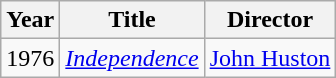<table class="wikitable plainrowheaders">
<tr>
<th>Year</th>
<th>Title</th>
<th>Director</th>
</tr>
<tr>
<td>1976</td>
<td><em><a href='#'>Independence</a></em></td>
<td><a href='#'>John Huston</a></td>
</tr>
</table>
